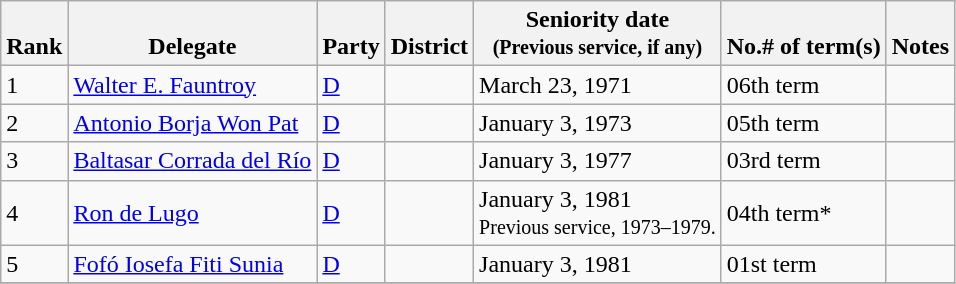<table class="wikitable sortable">
<tr valign=bottom>
<th>Rank</th>
<th>Delegate</th>
<th>Party</th>
<th>District</th>
<th>Seniority date<br><small>(Previous service, if any)</small><br></th>
<th>No.# of term(s)</th>
<th>Notes</th>
</tr>
<tr>
<td>1</td>
<td><a href='#'>Walter E. Fauntroy</a></td>
<td><a href='#'>D</a></td>
<td></td>
<td>March 23, 1971</td>
<td>06th term</td>
<td></td>
</tr>
<tr>
<td>2</td>
<td><a href='#'>Antonio Borja Won Pat</a></td>
<td><a href='#'>D</a></td>
<td></td>
<td>January 3, 1973</td>
<td>05th term</td>
<td></td>
</tr>
<tr>
<td>3</td>
<td><a href='#'>Baltasar Corrada del Río</a></td>
<td><a href='#'>D</a></td>
<td></td>
<td>January 3, 1977</td>
<td>03rd term</td>
<td></td>
</tr>
<tr>
<td>4</td>
<td><a href='#'>Ron de Lugo</a></td>
<td><a href='#'>D</a></td>
<td></td>
<td>January 3, 1981<br><small>Previous service, 1973–1979. </small></td>
<td>04th term*</td>
<td></td>
</tr>
<tr>
<td>5</td>
<td><a href='#'>Fofó Iosefa Fiti Sunia</a></td>
<td><a href='#'>D</a></td>
<td></td>
<td>January 3, 1981</td>
<td>01st term</td>
<td></td>
</tr>
<tr>
</tr>
</table>
